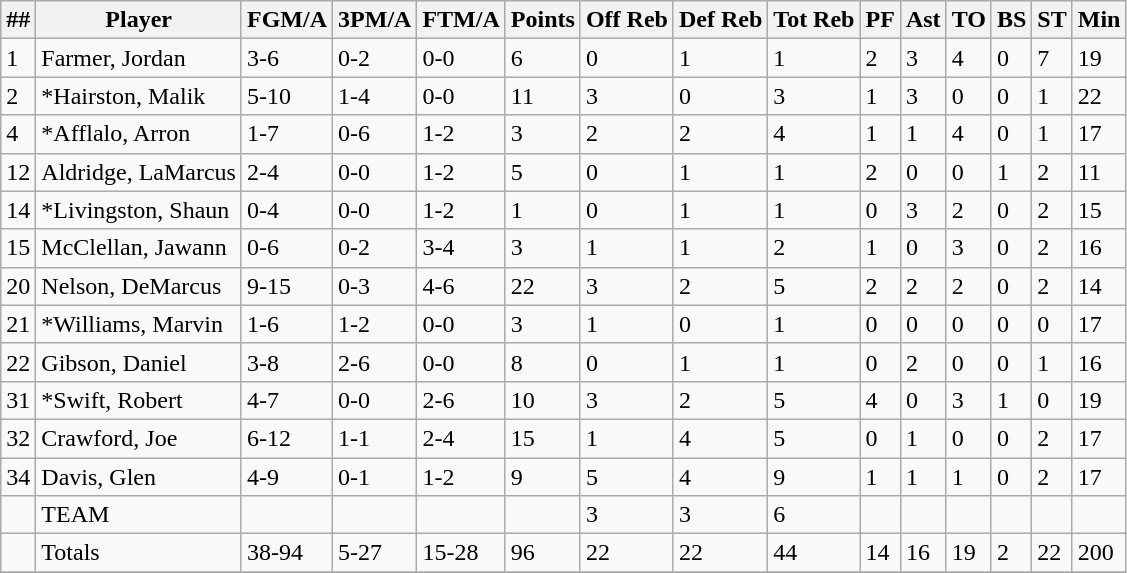<table class="wikitable sortable">
<tr>
<th>##</th>
<th>Player</th>
<th>FGM/A</th>
<th>3PM/A</th>
<th>FTM/A</th>
<th>Points</th>
<th>Off Reb</th>
<th>Def Reb</th>
<th>Tot Reb</th>
<th>PF</th>
<th>Ast</th>
<th>TO</th>
<th>BS</th>
<th>ST</th>
<th>Min</th>
</tr>
<tr>
<td>1</td>
<td>Farmer, Jordan</td>
<td>3-6</td>
<td>0-2</td>
<td>0-0</td>
<td>6</td>
<td>0</td>
<td>1</td>
<td>1</td>
<td>2</td>
<td>3</td>
<td>4</td>
<td>0</td>
<td>7</td>
<td>19</td>
</tr>
<tr>
<td>2</td>
<td>*Hairston, Malik</td>
<td>5-10</td>
<td>1-4</td>
<td>0-0</td>
<td>11</td>
<td>3</td>
<td>0</td>
<td>3</td>
<td>1</td>
<td>3</td>
<td>0</td>
<td>0</td>
<td>1</td>
<td>22</td>
</tr>
<tr>
<td>4</td>
<td>*Afflalo, Arron</td>
<td>1-7</td>
<td>0-6</td>
<td>1-2</td>
<td>3</td>
<td>2</td>
<td>2</td>
<td>4</td>
<td>1</td>
<td>1</td>
<td>4</td>
<td>0</td>
<td>1</td>
<td>17</td>
</tr>
<tr>
<td>12</td>
<td>Aldridge, LaMarcus</td>
<td>2-4</td>
<td>0-0</td>
<td>1-2</td>
<td>5</td>
<td>0</td>
<td>1</td>
<td>1</td>
<td>2</td>
<td>0</td>
<td>0</td>
<td>1</td>
<td>2</td>
<td>11</td>
</tr>
<tr>
<td>14</td>
<td>*Livingston, Shaun</td>
<td>0-4</td>
<td>0-0</td>
<td>1-2</td>
<td>1</td>
<td>0</td>
<td>1</td>
<td>1</td>
<td>0</td>
<td>3</td>
<td>2</td>
<td>0</td>
<td>2</td>
<td>15</td>
</tr>
<tr>
<td>15</td>
<td>McClellan, Jawann</td>
<td>0-6</td>
<td>0-2</td>
<td>3-4</td>
<td>3</td>
<td>1</td>
<td>1</td>
<td>2</td>
<td>1</td>
<td>0</td>
<td>3</td>
<td>0</td>
<td>2</td>
<td>16</td>
</tr>
<tr>
<td>20</td>
<td>Nelson, DeMarcus</td>
<td>9-15</td>
<td>0-3</td>
<td>4-6</td>
<td>22</td>
<td>3</td>
<td>2</td>
<td>5</td>
<td>2</td>
<td>2</td>
<td>2</td>
<td>0</td>
<td>2</td>
<td>14</td>
</tr>
<tr>
<td>21</td>
<td>*Williams, Marvin</td>
<td>1-6</td>
<td>1-2</td>
<td>0-0</td>
<td>3</td>
<td>1</td>
<td>0</td>
<td>1</td>
<td>0</td>
<td>0</td>
<td>0</td>
<td>0</td>
<td>0</td>
<td>17</td>
</tr>
<tr>
<td>22</td>
<td>Gibson, Daniel</td>
<td>3-8</td>
<td>2-6</td>
<td>0-0</td>
<td>8</td>
<td>0</td>
<td>1</td>
<td>1</td>
<td>0</td>
<td>2</td>
<td>0</td>
<td>0</td>
<td>1</td>
<td>16</td>
</tr>
<tr>
<td>31</td>
<td>*Swift, Robert</td>
<td>4-7</td>
<td>0-0</td>
<td>2-6</td>
<td>10</td>
<td>3</td>
<td>2</td>
<td>5</td>
<td>4</td>
<td>0</td>
<td>3</td>
<td>1</td>
<td>0</td>
<td>19</td>
</tr>
<tr>
<td>32</td>
<td>Crawford, Joe</td>
<td>6-12</td>
<td>1-1</td>
<td>2-4</td>
<td>15</td>
<td>1</td>
<td>4</td>
<td>5</td>
<td>0</td>
<td>1</td>
<td>0</td>
<td>0</td>
<td>2</td>
<td>17</td>
</tr>
<tr>
<td>34</td>
<td>Davis, Glen</td>
<td>4-9</td>
<td>0-1</td>
<td>1-2</td>
<td>9</td>
<td>5</td>
<td>4</td>
<td>9</td>
<td>1</td>
<td>1</td>
<td>1</td>
<td>0</td>
<td>2</td>
<td>17</td>
</tr>
<tr>
<td></td>
<td>TEAM</td>
<td></td>
<td></td>
<td></td>
<td></td>
<td>3</td>
<td>3</td>
<td>6</td>
<td></td>
<td></td>
<td></td>
<td></td>
<td></td>
<td></td>
</tr>
<tr>
<td></td>
<td>Totals</td>
<td>38-94</td>
<td>5-27</td>
<td>15-28</td>
<td>96</td>
<td>22</td>
<td>22</td>
<td>44</td>
<td>14</td>
<td>16</td>
<td>19</td>
<td>2</td>
<td>22</td>
<td>200</td>
</tr>
<tr>
</tr>
</table>
